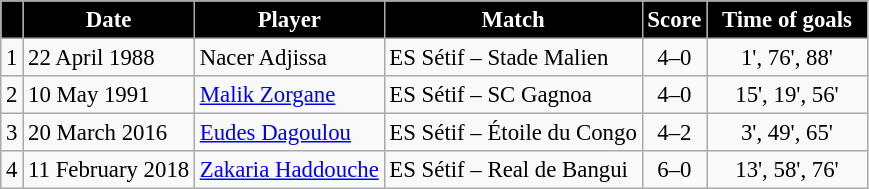<table border="0" class="wikitable" style="text-align:center;font-size:95%">
<tr>
<th scope=col style="color:#FFFFFF; background:#000000;"></th>
<th scope=col style="color:#FFFFFF; background:#000000;">Date</th>
<th scope=col style="color:#FFFFFF; background:#000000;">Player</th>
<th scope=col style="color:#FFFFFF; background:#000000;">Match</th>
<th width="35" style="color:#FFFFFF; background:#000000;">Score</th>
<th width="100" style="color:#FFFFFF; background:#000000;">Time of goals</th>
</tr>
<tr>
<td align=left>1</td>
<td align=left>22 April 1988</td>
<td align=left>Nacer Adjissa</td>
<td align=left>ES Sétif – Stade Malien</td>
<td align=center>4–0</td>
<td align=center>1', 76', 88'</td>
</tr>
<tr>
<td align=left>2</td>
<td align=left>10 May 1991</td>
<td align=left><a href='#'>Malik Zorgane</a></td>
<td align=left>ES Sétif – SC Gagnoa</td>
<td align=center>4–0</td>
<td align=center>15', 19', 56'</td>
</tr>
<tr>
<td align=left>3</td>
<td align=left>20 March 2016</td>
<td align=left><a href='#'>Eudes Dagoulou</a></td>
<td align=left>ES Sétif – Étoile du Congo</td>
<td align=center>4–2</td>
<td align=center>3', 49', 65'</td>
</tr>
<tr>
<td align=left>4</td>
<td align=left>11 February 2018</td>
<td align=left><a href='#'>Zakaria Haddouche</a></td>
<td align=left>ES Sétif – Real de Bangui</td>
<td align=center>6–0</td>
<td align=center>13', 58', 76'</td>
</tr>
</table>
